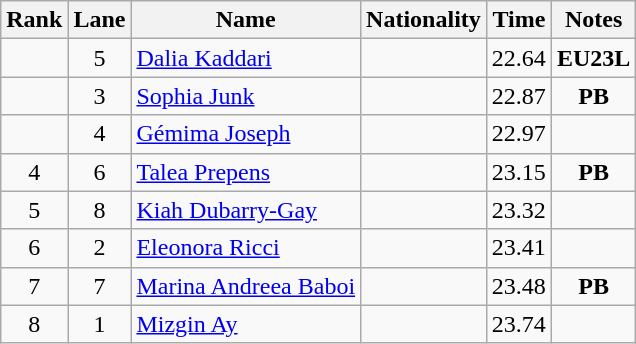<table class="wikitable sortable" style="text-align:center">
<tr>
<th>Rank</th>
<th>Lane</th>
<th>Name</th>
<th>Nationality</th>
<th>Time</th>
<th>Notes</th>
</tr>
<tr>
<td></td>
<td>5</td>
<td align=left><a href='#'>Dalia Kaddari</a></td>
<td align=left></td>
<td>22.64</td>
<td><strong>EU23L</strong></td>
</tr>
<tr>
<td></td>
<td>3</td>
<td align=left><a href='#'>Sophia Junk</a></td>
<td align=left></td>
<td>22.87</td>
<td><strong>PB</strong></td>
</tr>
<tr>
<td></td>
<td>4</td>
<td align=left><a href='#'>Gémima Joseph</a></td>
<td align=left></td>
<td>22.97</td>
<td></td>
</tr>
<tr>
<td>4</td>
<td>6</td>
<td align=left><a href='#'>Talea Prepens</a></td>
<td align=left></td>
<td>23.15</td>
<td><strong>PB</strong></td>
</tr>
<tr>
<td>5</td>
<td>8</td>
<td align=left><a href='#'>Kiah Dubarry-Gay</a></td>
<td align=left></td>
<td>23.32</td>
<td></td>
</tr>
<tr>
<td>6</td>
<td>2</td>
<td align=left><a href='#'>Eleonora Ricci</a></td>
<td align=left></td>
<td>23.41</td>
<td></td>
</tr>
<tr>
<td>7</td>
<td>7</td>
<td align=left><a href='#'>Marina Andreea Baboi</a></td>
<td align=left></td>
<td>23.48</td>
<td><strong>PB</strong></td>
</tr>
<tr>
<td>8</td>
<td>1</td>
<td align=left><a href='#'>Mizgin Ay</a></td>
<td align=left></td>
<td>23.74</td>
<td></td>
</tr>
</table>
